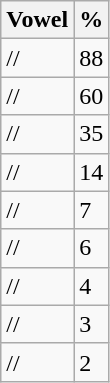<table class="wikitable">
<tr>
<th>Vowel</th>
<th>%</th>
</tr>
<tr>
<td>//</td>
<td>88</td>
</tr>
<tr>
<td>//</td>
<td>60</td>
</tr>
<tr>
<td>//</td>
<td>35</td>
</tr>
<tr>
<td>//</td>
<td>14</td>
</tr>
<tr>
<td>//</td>
<td>7</td>
</tr>
<tr>
<td>//</td>
<td>6</td>
</tr>
<tr>
<td>//</td>
<td>4</td>
</tr>
<tr>
<td>//</td>
<td>3</td>
</tr>
<tr>
<td>//</td>
<td>2</td>
</tr>
</table>
